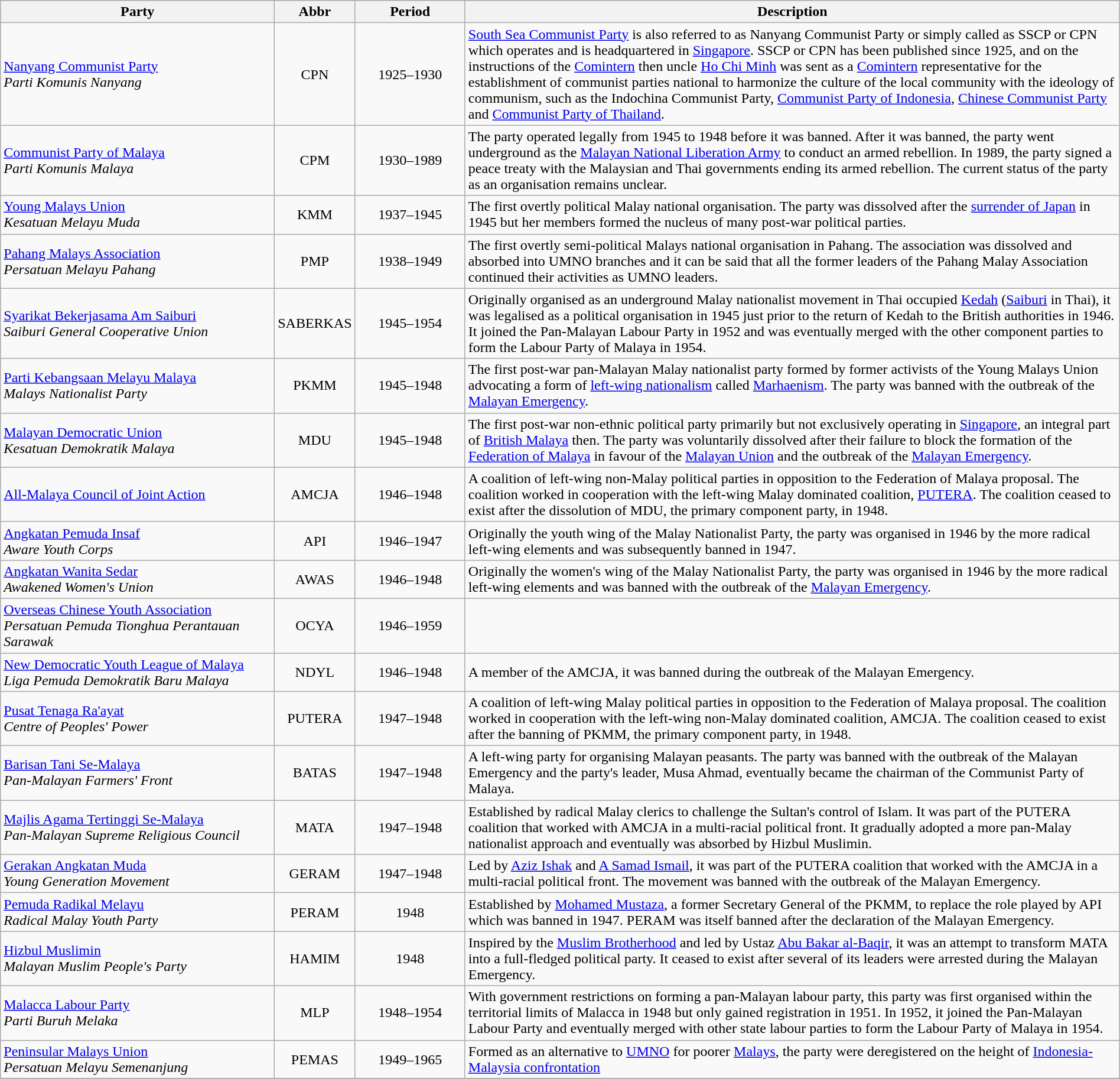<table class="wikitable collapsible collapsed"  style="width:100%;">
<tr>
<th>Party</th>
<th>Abbr</th>
<th>Period</th>
<th>Description</th>
</tr>
<tr>
<td width="25%"><a href='#'>Nanyang Communist Party</a><br><em>Parti Komunis Nanyang</em></td>
<td width="5%" style="text-align:center">CPN</td>
<td width="10%" style="text-align:center">1925–1930</td>
<td width="60%"><a href='#'>South Sea Communist Party</a> is also referred to as Nanyang Communist Party or simply called as SSCP or CPN which operates and is headquartered in <a href='#'>Singapore</a>. SSCP or CPN has been published since 1925, and on the instructions of the <a href='#'>Comintern</a> then uncle <a href='#'>Ho Chi Minh</a> was sent as a <a href='#'>Comintern</a> representative for the establishment of communist parties  national to harmonize the culture of the local community with the ideology of communism, such as the Indochina Communist Party, <a href='#'>Communist Party of Indonesia</a>, <a href='#'>Chinese Communist Party</a> and <a href='#'>Communist Party of Thailand</a>.</td>
</tr>
<tr>
<td width="25%"><a href='#'>Communist Party of Malaya</a><br><em>Parti Komunis Malaya</em></td>
<td width="5%" style="text-align:center">CPM</td>
<td width="10%" style="text-align:center">1930–1989</td>
<td width="60%">The party operated legally from 1945 to 1948 before it was banned. After it was banned, the party went underground as the <a href='#'>Malayan National Liberation Army</a> to conduct an armed rebellion. In 1989, the party signed a peace treaty with the Malaysian and Thai governments ending its armed rebellion. The current status of the party as an organisation remains unclear.</td>
</tr>
<tr>
<td width="25%"><a href='#'>Young Malays Union</a><br><em>Kesatuan Melayu Muda</em></td>
<td width="5%" style="text-align:center">KMM</td>
<td width="10%" style="text-align:center">1937–1945</td>
<td width="60%">The first overtly political Malay national organisation. The party was dissolved after the <a href='#'>surrender of Japan</a> in 1945 but her members formed the nucleus of many post-war political parties.</td>
</tr>
<tr>
<td width="25%"><a href='#'>Pahang Malays Association</a><br><em>Persatuan Melayu Pahang</em></td>
<td width="5%" style="text-align:center">PMP</td>
<td width="10%" style="text-align:center">1938–1949</td>
<td width="60%">The first overtly semi-political Malays national organisation in Pahang. The association was dissolved and absorbed into UMNO branches and it can be said that all the former leaders of the Pahang Malay Association continued their activities as UMNO leaders.</td>
</tr>
<tr>
<td width="25%"><a href='#'>Syarikat Bekerjasama Am Saiburi</a><br><em>Saiburi General Cooperative Union</em></td>
<td width="5%" style="text-align:center">SABERKAS</td>
<td width="10%" style="text-align:center">1945–1954</td>
<td width="60%">Originally organised as an underground Malay nationalist movement in Thai occupied <a href='#'>Kedah</a> (<a href='#'>Saiburi</a> in Thai), it was legalised as a political organisation in 1945 just prior to the return of Kedah to the British authorities in 1946. It joined the Pan-Malayan Labour Party in 1952 and was eventually merged with the other component parties to form the Labour Party of Malaya in 1954.</td>
</tr>
<tr>
<td width="25%"><a href='#'>Parti Kebangsaan Melayu Malaya</a><br><em>Malays Nationalist Party</em></td>
<td width="5%" style="text-align:center">PKMM</td>
<td width="10%" style="text-align:center">1945–1948</td>
<td width="60%">The first post-war pan-Malayan Malay nationalist party formed by former activists of the Young Malays Union advocating a form of <a href='#'>left-wing nationalism</a> called <a href='#'>Marhaenism</a>. The party was banned with the outbreak of the <a href='#'>Malayan Emergency</a>.</td>
</tr>
<tr>
<td width="25%"><a href='#'>Malayan Democratic Union</a><br><em>Kesatuan Demokratik Malaya</em></td>
<td width="5%" style="text-align:center">MDU</td>
<td width="10%" style="text-align:center">1945–1948</td>
<td width="60%">The first post-war non-ethnic political party primarily but not exclusively operating in <a href='#'>Singapore</a>, an integral part of <a href='#'>British Malaya</a> then. The party was voluntarily dissolved after their failure to block the formation of the <a href='#'>Federation of Malaya</a> in favour of the <a href='#'>Malayan Union</a> and the outbreak of the <a href='#'>Malayan Emergency</a>.</td>
</tr>
<tr>
<td width="25%"><a href='#'>All-Malaya Council of Joint Action</a></td>
<td width="5%" style="text-align:center">AMCJA</td>
<td width="10%" style="text-align:center">1946–1948</td>
<td width="60%">A coalition of left-wing non-Malay political parties in opposition to the Federation of Malaya proposal. The coalition worked in cooperation with the left-wing Malay dominated coalition, <a href='#'>PUTERA</a>. The coalition ceased to exist after the dissolution of MDU, the primary component party, in 1948.</td>
</tr>
<tr>
<td width="25%"><a href='#'>Angkatan Pemuda Insaf</a><br><em>Aware Youth Corps</em></td>
<td width="5%" style="text-align:center">API</td>
<td width="10%" style="text-align:center">1946–1947</td>
<td width="60%">Originally the youth wing of the Malay Nationalist Party, the party was organised in 1946 by the more radical left-wing elements and was subsequently banned in 1947.</td>
</tr>
<tr>
<td width="25%"><a href='#'>Angkatan Wanita Sedar</a><br><em>Awakened Women's Union</em></td>
<td width="5%" style="text-align:center">AWAS</td>
<td width="10%" style="text-align:center">1946–1948</td>
<td width="60%">Originally the women's wing of the Malay Nationalist Party, the party was organised in 1946 by the more radical left-wing elements and was banned with the outbreak of the <a href='#'>Malayan Emergency</a>.</td>
</tr>
<tr>
<td width="25%"><a href='#'>Overseas Chinese Youth Association</a><br><em>Persatuan Pemuda Tionghua Perantauan Sarawak</em></td>
<td width="5%" style="text-align:center">OCYA</td>
<td width="10%" style="text-align:center">1946–1959</td>
<td width="60%"></td>
</tr>
<tr>
<td width="25%"><a href='#'>New Democratic Youth League of Malaya</a><br><em>Liga Pemuda Demokratik Baru Malaya</em></td>
<td width="5%" style="text-align:center">NDYL</td>
<td width="10%" style="text-align:center">1946–1948</td>
<td width="60%">A member of the AMCJA, it was banned during the outbreak of the Malayan Emergency.</td>
</tr>
<tr>
<td width="25%"><a href='#'>Pusat Tenaga Ra'ayat</a><br><em>Centre of Peoples' Power</em></td>
<td width="5%" style="text-align:center">PUTERA</td>
<td width="10%" style="text-align:center">1947–1948</td>
<td width="60%">A coalition of left-wing Malay political parties in opposition to the Federation of Malaya proposal. The coalition worked in cooperation with the left-wing non-Malay dominated coalition, AMCJA. The coalition ceased to exist after the banning of PKMM, the primary component party, in 1948.</td>
</tr>
<tr>
<td width="25%"><a href='#'>Barisan Tani Se-Malaya</a><br><em>Pan-Malayan Farmers' Front</em></td>
<td width="5%" style="text-align:center">BATAS</td>
<td width="10%" style="text-align:center">1947–1948</td>
<td width="60%">A left-wing party for organising Malayan peasants. The party was banned with the outbreak of the Malayan Emergency and the party's leader, Musa Ahmad, eventually became the chairman of the Communist Party of Malaya.</td>
</tr>
<tr>
<td width="25%"><a href='#'>Majlis Agama Tertinggi Se-Malaya</a><br><em>Pan-Malayan Supreme Religious Council</em></td>
<td width="5%" style="text-align:center">MATA</td>
<td width="10%" style="text-align:center">1947–1948</td>
<td width="60%">Established by radical Malay clerics to challenge the Sultan's control of Islam. It was part of the PUTERA coalition that worked with AMCJA in a multi-racial political front. It gradually adopted a more pan-Malay nationalist approach and eventually was absorbed by Hizbul Muslimin.</td>
</tr>
<tr>
<td width="25%"><a href='#'>Gerakan Angkatan Muda</a><br><em>Young Generation Movement</em></td>
<td width="5%" style="text-align:center">GERAM</td>
<td width="10%" style="text-align:center">1947–1948</td>
<td width="60%">Led by <a href='#'>Aziz Ishak</a> and <a href='#'>A Samad Ismail</a>, it was part of the PUTERA coalition that worked with the AMCJA in a multi-racial political front. The movement was banned with the outbreak of the Malayan Emergency.</td>
</tr>
<tr>
<td width="25%"><a href='#'>Pemuda Radikal Melayu</a><br><em>Radical Malay Youth Party</em></td>
<td width="5%" style="text-align:center">PERAM</td>
<td width="10%" style="text-align:center">1948</td>
<td width="60%">Established by <a href='#'>Mohamed Mustaza</a>, a former Secretary General of the PKMM, to replace the role played by API which was banned in 1947. PERAM was itself banned after the declaration of the Malayan Emergency.</td>
</tr>
<tr>
<td width="25%"><a href='#'>Hizbul Muslimin</a><br><em>Malayan Muslim People's Party</em></td>
<td width="5%" style="text-align:center">HAMIM</td>
<td width="10%" style="text-align:center">1948</td>
<td width="60%">Inspired by the <a href='#'>Muslim Brotherhood</a> and led by Ustaz <a href='#'>Abu Bakar al-Baqir</a>, it was an attempt to transform MATA into a full-fledged political party. It ceased to exist after several of its leaders were arrested during the Malayan Emergency.</td>
</tr>
<tr>
<td width="25%"><a href='#'>Malacca Labour Party</a><br><em>Parti Buruh Melaka</em></td>
<td width="5%" style="text-align:center">MLP</td>
<td width="10%" style="text-align:center">1948–1954</td>
<td width="60%">With government restrictions on forming a pan-Malayan labour party, this party was first organised within the territorial limits of Malacca in 1948 but only gained registration in 1951. In 1952, it joined the Pan-Malayan Labour Party and eventually merged with other state labour parties to form the Labour Party of Malaya in 1954.</td>
</tr>
<tr>
<td width="25%"><a href='#'>Peninsular Malays Union</a><br><em>Persatuan Melayu Semenanjung</em></td>
<td width="5%" style="text-align:center">PEMAS</td>
<td width="10%" style="text-align:center">1949–1965</td>
<td width="60%">Formed as an alternative to <a href='#'>UMNO</a> for poorer <a href='#'>Malays</a>, the party were deregistered on the height of <a href='#'>Indonesia-Malaysia confrontation</a></td>
</tr>
<tr>
</tr>
</table>
